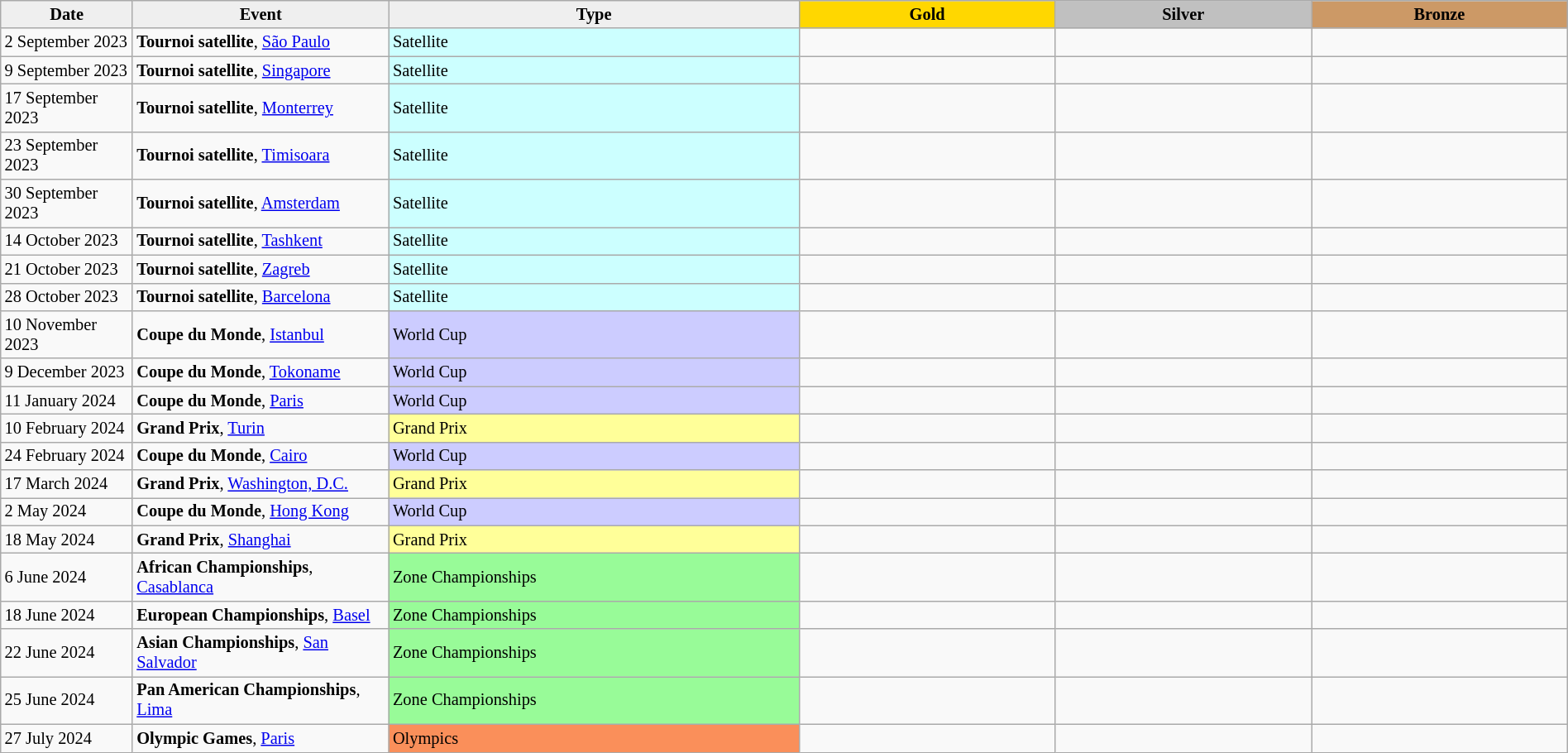<table class="wikitable sortable" style="font-size: 85%" width="100%">
<tr align=center>
<th scope=col style="width:100px; background: #efefef;">Date</th>
<th scope=col style="width:200px; background: #efefef;">Event</th>
<th scope=col style="background: #efefef;">Type</th>
<th scope=col colspan=1 style="width:200px; background: gold;">Gold</th>
<th scope=col colspan=1 style="width:200px; background: silver;">Silver</th>
<th scope=col colspan=1 style="width:200px; background: #cc9966;">Bronze</th>
</tr>
<tr>
<td>2 September 2023</td>
<td><strong>Tournoi satellite</strong>, <a href='#'>São Paulo</a></td>
<td bgcolor="#ccffff">Satellite</td>
<td></td>
<td></td>
<td><br></td>
</tr>
<tr>
<td>9 September 2023</td>
<td><strong>Tournoi satellite</strong>, <a href='#'>Singapore</a></td>
<td bgcolor="#ccffff">Satellite</td>
<td></td>
<td></td>
<td><br></td>
</tr>
<tr>
<td>17 September 2023</td>
<td><strong>Tournoi satellite</strong>, <a href='#'>Monterrey</a></td>
<td bgcolor="#ccffff">Satellite</td>
<td></td>
<td></td>
<td><br></td>
</tr>
<tr>
<td>23 September 2023</td>
<td><strong>Tournoi satellite</strong>, <a href='#'>Timisoara</a></td>
<td bgcolor="#ccffff">Satellite</td>
<td></td>
<td></td>
<td><br></td>
</tr>
<tr>
<td>30 September 2023</td>
<td><strong>Tournoi satellite</strong>, <a href='#'>Amsterdam</a></td>
<td bgcolor="#ccffff">Satellite</td>
<td></td>
<td></td>
<td><br></td>
</tr>
<tr>
<td>14 October 2023</td>
<td><strong>Tournoi satellite</strong>, <a href='#'>Tashkent</a></td>
<td bgcolor="#ccffff">Satellite</td>
<td></td>
<td></td>
<td><br></td>
</tr>
<tr>
<td>21 October 2023</td>
<td><strong>Tournoi satellite</strong>, <a href='#'>Zagreb</a></td>
<td bgcolor="#ccffff">Satellite</td>
<td></td>
<td></td>
<td><br></td>
</tr>
<tr>
<td>28 October 2023</td>
<td><strong>Tournoi satellite</strong>, <a href='#'>Barcelona</a></td>
<td bgcolor="#ccffff">Satellite</td>
<td></td>
<td></td>
<td><br></td>
</tr>
<tr>
<td>10 November 2023</td>
<td><strong>Coupe du Monde</strong>, <a href='#'>Istanbul</a></td>
<td bgcolor="#ccccff">World Cup</td>
<td></td>
<td></td>
<td><br></td>
</tr>
<tr>
<td>9 December 2023</td>
<td><strong>Coupe du Monde</strong>, <a href='#'>Tokoname</a></td>
<td bgcolor="#ccccff">World Cup</td>
<td></td>
<td></td>
<td><br></td>
</tr>
<tr>
<td>11 January 2024</td>
<td><strong>Coupe du Monde</strong>, <a href='#'>Paris</a></td>
<td bgcolor="#ccccff">World Cup</td>
<td></td>
<td></td>
<td><br></td>
</tr>
<tr>
<td>10 February 2024</td>
<td><strong>Grand Prix</strong>, <a href='#'>Turin</a></td>
<td bgcolor="#ffff99">Grand Prix</td>
<td></td>
<td></td>
<td><br></td>
</tr>
<tr>
<td>24 February 2024</td>
<td><strong>Coupe du Monde</strong>, <a href='#'>Cairo</a></td>
<td bgcolor="#ccccff">World Cup</td>
<td></td>
<td></td>
<td><br></td>
</tr>
<tr>
<td>17 March 2024</td>
<td><strong>Grand Prix</strong>, <a href='#'>Washington, D.C.</a></td>
<td bgcolor="#ffff99">Grand Prix</td>
<td></td>
<td></td>
<td><br></td>
</tr>
<tr>
<td>2 May 2024</td>
<td><strong>Coupe du Monde</strong>, <a href='#'>Hong Kong</a></td>
<td bgcolor="#ccccff">World Cup</td>
<td></td>
<td></td>
<td><br></td>
</tr>
<tr>
<td>18 May 2024</td>
<td><strong>Grand Prix</strong>, <a href='#'>Shanghai</a></td>
<td bgcolor="#ffff99">Grand Prix</td>
<td></td>
<td></td>
<td><br></td>
</tr>
<tr>
<td>6 June 2024</td>
<td><strong>African Championships</strong>, <a href='#'>Casablanca</a></td>
<td bgcolor="#98fb98">Zone Championships</td>
<td></td>
<td></td>
<td></td>
</tr>
<tr>
<td>18 June 2024</td>
<td><strong>European Championships</strong>, <a href='#'>Basel</a></td>
<td bgcolor="#98fb98">Zone Championships</td>
<td></td>
<td></td>
<td></td>
</tr>
<tr>
<td>22 June 2024</td>
<td><strong>Asian Championships</strong>, <a href='#'>San Salvador</a></td>
<td bgcolor="#98fb98">Zone Championships</td>
<td></td>
<td></td>
<td></td>
</tr>
<tr>
<td>25 June 2024</td>
<td><strong>Pan American Championships</strong>, <a href='#'>Lima</a></td>
<td bgcolor="#98fb98">Zone Championships</td>
<td></td>
<td></td>
<td><br></td>
</tr>
<tr>
<td>27 July 2024</td>
<td><strong>Olympic Games</strong>, <a href='#'>Paris</a></td>
<td bgcolor="#fa8f5a">Olympics</td>
<td></td>
<td></td>
<td></td>
</tr>
</table>
